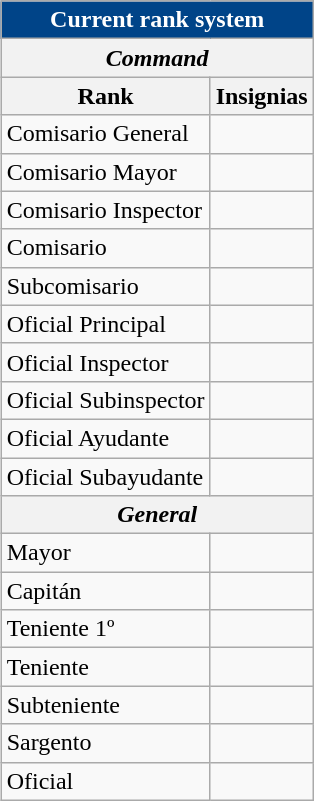<table align="right" border="1" cellspacing="0" cellpadding="5" style="border-collapse:collapse;" class="wikitable">
<tr>
<th style="background-color: #048; color: #FFF" colspan="2">Current rank system</th>
</tr>
<tr>
<th colspan="2"><em>Command</em></th>
</tr>
<tr>
<th>Rank</th>
<th>Insignias</th>
</tr>
<tr>
<td>Comisario General</td>
<td></td>
</tr>
<tr>
<td>Comisario Mayor</td>
<td></td>
</tr>
<tr>
<td>Comisario Inspector</td>
<td></td>
</tr>
<tr>
<td>Comisario</td>
<td></td>
</tr>
<tr>
<td>Subcomisario</td>
<td></td>
</tr>
<tr>
<td>Oficial Principal</td>
<td></td>
</tr>
<tr>
<td>Oficial Inspector</td>
<td></td>
</tr>
<tr>
<td>Oficial Subinspector</td>
<td></td>
</tr>
<tr>
<td>Oficial Ayudante</td>
<td></td>
</tr>
<tr>
<td>Oficial Subayudante</td>
<td></td>
</tr>
<tr>
<th colspan="2"><em>General</em></th>
</tr>
<tr>
<td>Mayor</td>
<td></td>
</tr>
<tr>
<td>Capitán</td>
<td></td>
</tr>
<tr>
<td>Teniente 1º</td>
<td></td>
</tr>
<tr>
<td>Teniente</td>
<td></td>
</tr>
<tr>
<td>Subteniente</td>
<td></td>
</tr>
<tr>
<td>Sargento</td>
<td></td>
</tr>
<tr>
<td>Oficial</td>
<td></td>
</tr>
</table>
